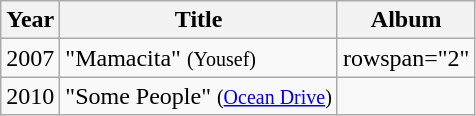<table class="wikitable plainrowheaders">
<tr>
<th scope="col">Year</th>
<th scope="col">Title</th>
<th scope="col">Album</th>
</tr>
<tr>
<td>2007</td>
<td align="left">"Mamacita" <small>(Yousef)</small></td>
<td>rowspan="2" </td>
</tr>
<tr>
<td>2010</td>
<td align="left">"Some People" <small>(<a href='#'>Ocean Drive</a>)</small></td>
</tr>
</table>
